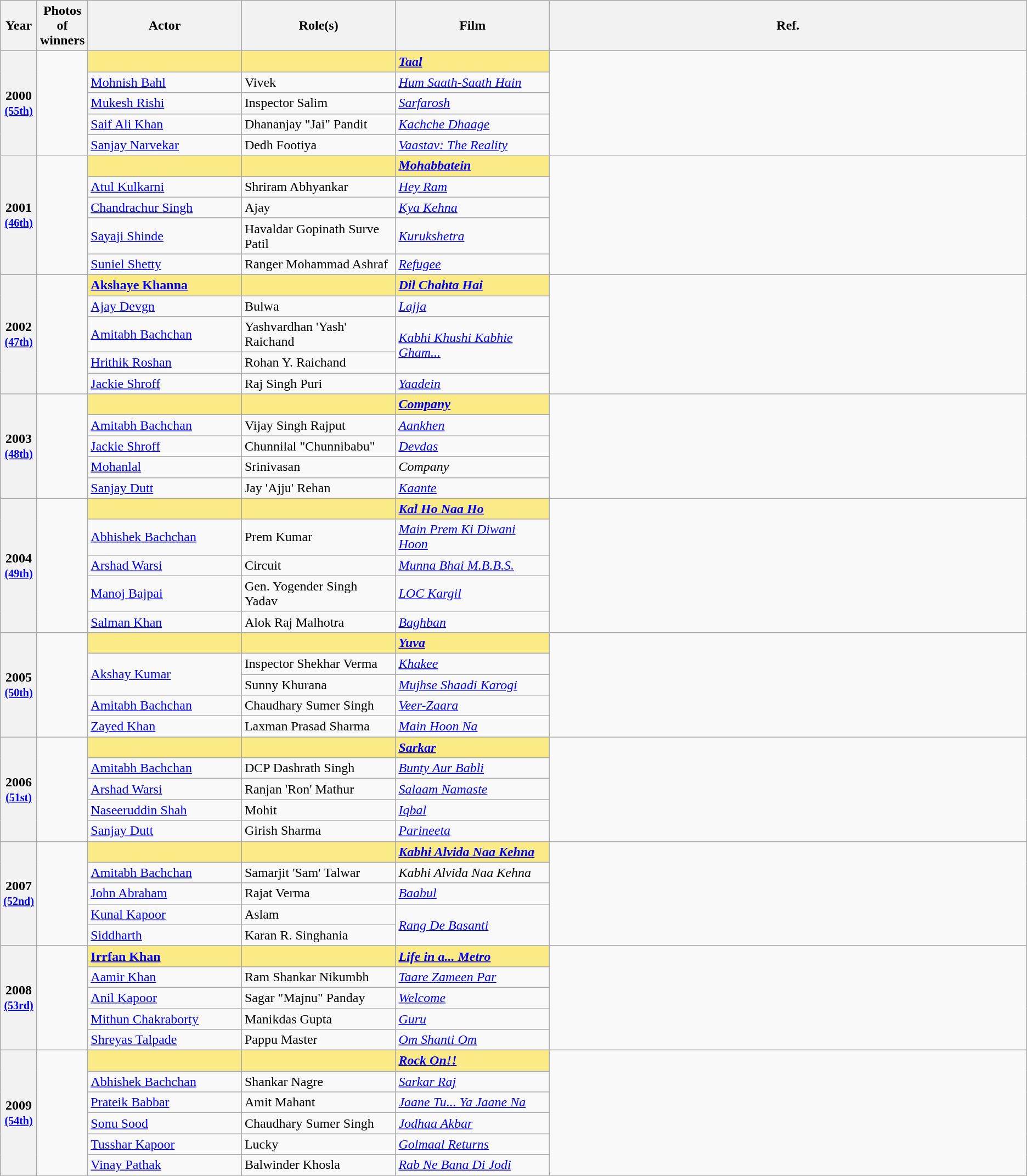<table class="wikitable sortable" style="text-align:left;">
<tr>
<th scope="col" style="width:3%; text-align:center;">Year</th>
<th scope="col" style="width:3%;text-align:center;">Photos of winners</th>
<th scope="col" style="width:15%;text-align:center;">Actor</th>
<th scope="col" style="width:15%;text-align:center;">Role(s)</th>
<th scope="col" style="width:15%;text-align:center;">Film</th>
<th>Ref.</th>
</tr>
<tr>
<th scope="row" rowspan=5 style="text-align:center">2000 <br><small><a href='#'>(55th)</a> </small></th>
<td rowspan=5 style="text-align:center"></td>
<td style="background:#FAEB86;"><strong></strong> </td>
<td style="background:#FAEB86;"><strong></strong></td>
<td style="background:#FAEB86;"><strong><em><a href='#'>Taal</a></em></strong></td>
<td rowspan="5"></td>
</tr>
<tr>
<td><a href='#'>Mohnish Bahl</a></td>
<td>Vivek</td>
<td><em><a href='#'>Hum Saath-Saath Hain</a></em></td>
</tr>
<tr>
<td><a href='#'>Mukesh Rishi</a></td>
<td>Inspector Salim</td>
<td><em><a href='#'>Sarfarosh</a></em></td>
</tr>
<tr>
<td><a href='#'>Saif Ali Khan</a></td>
<td>Dhananjay "Jai" Pandit</td>
<td><em><a href='#'>Kachche Dhaage</a></em></td>
</tr>
<tr>
<td><a href='#'>Sanjay Narvekar</a></td>
<td>Dedh Footiya</td>
<td><em><a href='#'>Vaastav: The Reality</a></em></td>
</tr>
<tr>
<th scope="row" rowspan=5 style="text-align:center">2001 <br><small><a href='#'>(46th)</a> </small></th>
<td rowspan=5 style="text-align:center"></td>
<td style="background:#FAEB86;"><strong></strong> </td>
<td style="background:#FAEB86;"><strong></strong></td>
<td style="background:#FAEB86;"><strong><em><a href='#'>Mohabbatein</a></em></strong></td>
<td rowspan="5"></td>
</tr>
<tr>
<td><a href='#'>Atul Kulkarni</a></td>
<td>Shriram Abhyankar</td>
<td><em><a href='#'>Hey Ram</a></em></td>
</tr>
<tr>
<td><a href='#'>Chandrachur Singh</a></td>
<td>Ajay</td>
<td><em><a href='#'>Kya Kehna</a></em></td>
</tr>
<tr>
<td><a href='#'>Sayaji Shinde</a></td>
<td>Havaldar Gopinath Surve Patil</td>
<td><em><a href='#'>Kurukshetra</a></em></td>
</tr>
<tr>
<td><a href='#'>Suniel Shetty</a></td>
<td>Ranger Mohammad Ashraf</td>
<td><em><a href='#'>Refugee</a></em></td>
</tr>
<tr>
<th scope="row" rowspan=5 style="text-align:center">2002 <br><small><a href='#'>(47th)</a> </small></th>
<td rowspan=5 style="text-align:center"></td>
<td style="background:#FAEB86;"><a href='#'><strong>Akshaye Khanna</strong></a> </td>
<td style="background:#FAEB86;"><strong></strong></td>
<td style="background:#FAEB86;"><strong><em><a href='#'>Dil Chahta Hai</a></em></strong></td>
<td rowspan="5"></td>
</tr>
<tr>
<td><a href='#'>Ajay Devgn</a></td>
<td>Bulwa</td>
<td><em><a href='#'>Lajja</a></em></td>
</tr>
<tr>
<td><a href='#'>Amitabh Bachchan</a></td>
<td>Yashvardhan 'Yash' Raichand</td>
<td rowspan=2><em><a href='#'>Kabhi Khushi Kabhie Gham...</a></em></td>
</tr>
<tr>
<td><a href='#'>Hrithik Roshan</a></td>
<td>Rohan Y. Raichand</td>
</tr>
<tr>
<td><a href='#'>Jackie Shroff</a></td>
<td>Raj Singh Puri</td>
<td><em><a href='#'>Yaadein</a></em></td>
</tr>
<tr>
<th scope="row" rowspan=5 style="text-align:center">2003 <br><small><a href='#'>(48th)</a> </small></th>
<td rowspan=5 style="text-align:center"></td>
<td style="background:#FAEB86;"><strong></strong> </td>
<td style="background:#FAEB86;"><strong></strong></td>
<td style="background:#FAEB86;"><strong><em><a href='#'>Company</a></em></strong></td>
<td rowspan="5"></td>
</tr>
<tr>
<td><a href='#'>Amitabh Bachchan</a></td>
<td>Vijay Singh Rajput</td>
<td><em><a href='#'>Aankhen</a></em></td>
</tr>
<tr>
<td><a href='#'>Jackie Shroff</a></td>
<td>Chunnilal "Chunnibabu"</td>
<td><em><a href='#'>Devdas</a></em></td>
</tr>
<tr>
<td><a href='#'>Mohanlal</a></td>
<td>Srinivasan</td>
<td><em>Company</em></td>
</tr>
<tr>
<td><a href='#'>Sanjay Dutt</a></td>
<td>Jay 'Ajju' Rehan</td>
<td><em><a href='#'>Kaante</a></em></td>
</tr>
<tr>
<th scope="row" rowspan=5 style="text-align:center">2004 <br><small><a href='#'>(49th)</a> </small></th>
<td rowspan=5 style="text-align:center"></td>
<td style="background:#FAEB86;"><strong></strong> </td>
<td style="background:#FAEB86;"><strong></strong></td>
<td style="background:#FAEB86;"><strong><em><a href='#'>Kal Ho Naa Ho</a></em></strong></td>
<td rowspan="5"></td>
</tr>
<tr>
<td><a href='#'>Abhishek Bachchan</a></td>
<td>Prem Kumar</td>
<td><em><a href='#'>Main Prem Ki Diwani Hoon</a></em></td>
</tr>
<tr>
<td><a href='#'>Arshad Warsi</a></td>
<td>Circuit</td>
<td><em><a href='#'>Munna Bhai M.B.B.S.</a></em></td>
</tr>
<tr>
<td><a href='#'>Manoj Bajpai</a></td>
<td>Gen. Yogender Singh Yadav</td>
<td><em><a href='#'>LOC Kargil</a></em></td>
</tr>
<tr>
<td><a href='#'>Salman Khan</a></td>
<td>Alok Raj Malhotra</td>
<td><em><a href='#'>Baghban</a></em></td>
</tr>
<tr>
<th scope="row" rowspan=5 style="text-align:center">2005 <br><small><a href='#'>(50th)</a> </small></th>
<td rowspan=5 style="text-align:center"></td>
<td style="background:#FAEB86;"><strong></strong> </td>
<td style="background:#FAEB86;"><strong></strong></td>
<td style="background:#FAEB86;"><strong><em><a href='#'>Yuva</a></em></strong></td>
<td rowspan="5"></td>
</tr>
<tr>
<td rowspan="2"><a href='#'>Akshay Kumar</a></td>
<td>Inspector Shekhar Verma</td>
<td><em><a href='#'>Khakee</a></em></td>
</tr>
<tr>
<td>Sunny Khurana</td>
<td><em><a href='#'>Mujhse Shaadi Karogi</a></em></td>
</tr>
<tr>
<td><a href='#'>Amitabh Bachchan</a></td>
<td>Chaudhary Sumer Singh</td>
<td><em><a href='#'>Veer-Zaara</a></em></td>
</tr>
<tr>
<td><a href='#'>Zayed Khan</a></td>
<td>Laxman Prasad Sharma</td>
<td><em><a href='#'>Main Hoon Na</a></em></td>
</tr>
<tr>
<th scope="row" rowspan=5 style="text-align:center">2006 <br><small><a href='#'>(51st)</a> </small></th>
<td rowspan=5 style="text-align:center"></td>
<td style="background:#FAEB86;"><strong></strong> </td>
<td style="background:#FAEB86;"><strong></strong></td>
<td style="background:#FAEB86;"><strong><em><a href='#'>Sarkar</a></em></strong></td>
<td rowspan="5"></td>
</tr>
<tr>
<td><a href='#'>Amitabh Bachchan</a></td>
<td>DCP Dashrath Singh</td>
<td><em><a href='#'>Bunty Aur Babli</a></em></td>
</tr>
<tr>
<td><a href='#'>Arshad Warsi</a></td>
<td>Ranjan 'Ron' Mathur</td>
<td><em><a href='#'>Salaam Namaste</a></em></td>
</tr>
<tr>
<td><a href='#'>Naseeruddin Shah</a></td>
<td>Mohit</td>
<td><em><a href='#'>Iqbal</a></em></td>
</tr>
<tr>
<td><a href='#'>Sanjay Dutt</a></td>
<td>Girish Sharma</td>
<td><em><a href='#'>Parineeta</a></em></td>
</tr>
<tr>
<th scope="row" rowspan=5 style="text-align:center">2007 <br><small><a href='#'>(52nd)</a> </small></th>
<td rowspan=5 style="text-align:center"></td>
<td style="background:#FAEB86;"><strong></strong> </td>
<td style="background:#FAEB86;"><strong></strong></td>
<td style="background:#FAEB86;"><strong><em><a href='#'>Kabhi Alvida Naa Kehna</a></em></strong></td>
<td rowspan="5"></td>
</tr>
<tr>
<td><a href='#'>Amitabh Bachchan</a></td>
<td>Samarjit 'Sam' Talwar</td>
<td><em>Kabhi Alvida Naa Kehna</em></td>
</tr>
<tr>
<td><a href='#'>John Abraham</a></td>
<td>Rajat Verma</td>
<td><em><a href='#'>Baabul</a></em></td>
</tr>
<tr>
<td><a href='#'>Kunal Kapoor</a></td>
<td>Aslam</td>
<td rowspan=2><em><a href='#'>Rang De Basanti</a></em></td>
</tr>
<tr>
<td><a href='#'>Siddharth</a></td>
<td>Karan R. Singhania</td>
</tr>
<tr>
<th scope="row" rowspan=5 style="text-align:center">2008 <br><small><a href='#'>(53rd)</a> </small></th>
<td rowspan=5 style="text-align:center"></td>
<td style="background:#FAEB86;"><a href='#'><strong>Irrfan Khan</strong></a> </td>
<td style="background:#FAEB86;"><strong></strong></td>
<td style="background:#FAEB86;"><strong><em><a href='#'>Life in a... Metro</a></em></strong></td>
<td rowspan="5"></td>
</tr>
<tr>
<td><a href='#'>Aamir Khan</a></td>
<td>Ram Shankar Nikumbh</td>
<td><em><a href='#'>Taare Zameen Par</a></em></td>
</tr>
<tr>
<td><a href='#'>Anil Kapoor</a></td>
<td>Sagar "Majnu" Panday</td>
<td><em><a href='#'>Welcome</a></em></td>
</tr>
<tr>
<td><a href='#'>Mithun Chakraborty</a></td>
<td>Manikdas Gupta</td>
<td><em><a href='#'>Guru</a></em></td>
</tr>
<tr>
<td><a href='#'>Shreyas Talpade</a></td>
<td>Pappu Master</td>
<td><em><a href='#'>Om Shanti Om</a></em></td>
</tr>
<tr>
<th rowspan="6" scope="row" style="text-align:center">2009 <br><small><a href='#'>(54th)</a> </small></th>
<td rowspan="6" style="text-align:center"></td>
<td style="background:#FAEB86;"><strong></strong> </td>
<td style="background:#FAEB86;"><strong></strong></td>
<td style="background:#FAEB86;"><strong><em><a href='#'>Rock On!!</a></em></strong></td>
<td rowspan="6"></td>
</tr>
<tr>
<td><a href='#'>Abhishek Bachchan</a></td>
<td>Shankar Nagre</td>
<td><em><a href='#'>Sarkar Raj</a></em></td>
</tr>
<tr>
<td><a href='#'>Prateik Babbar</a></td>
<td>Amit Mahant</td>
<td><em><a href='#'>Jaane Tu... Ya Jaane Na</a></em></td>
</tr>
<tr>
<td><a href='#'>Sonu Sood</a></td>
<td>Chaudhary Sumer Singh</td>
<td><em><a href='#'>Jodhaa Akbar</a></em></td>
</tr>
<tr>
<td><a href='#'>Tusshar Kapoor</a></td>
<td>Lucky</td>
<td><em><a href='#'>Golmaal Returns</a></em></td>
</tr>
<tr>
<td><a href='#'>Vinay Pathak</a></td>
<td>Balwinder Khosla</td>
<td><em><a href='#'>Rab Ne Bana Di Jodi</a></em></td>
</tr>
</table>
